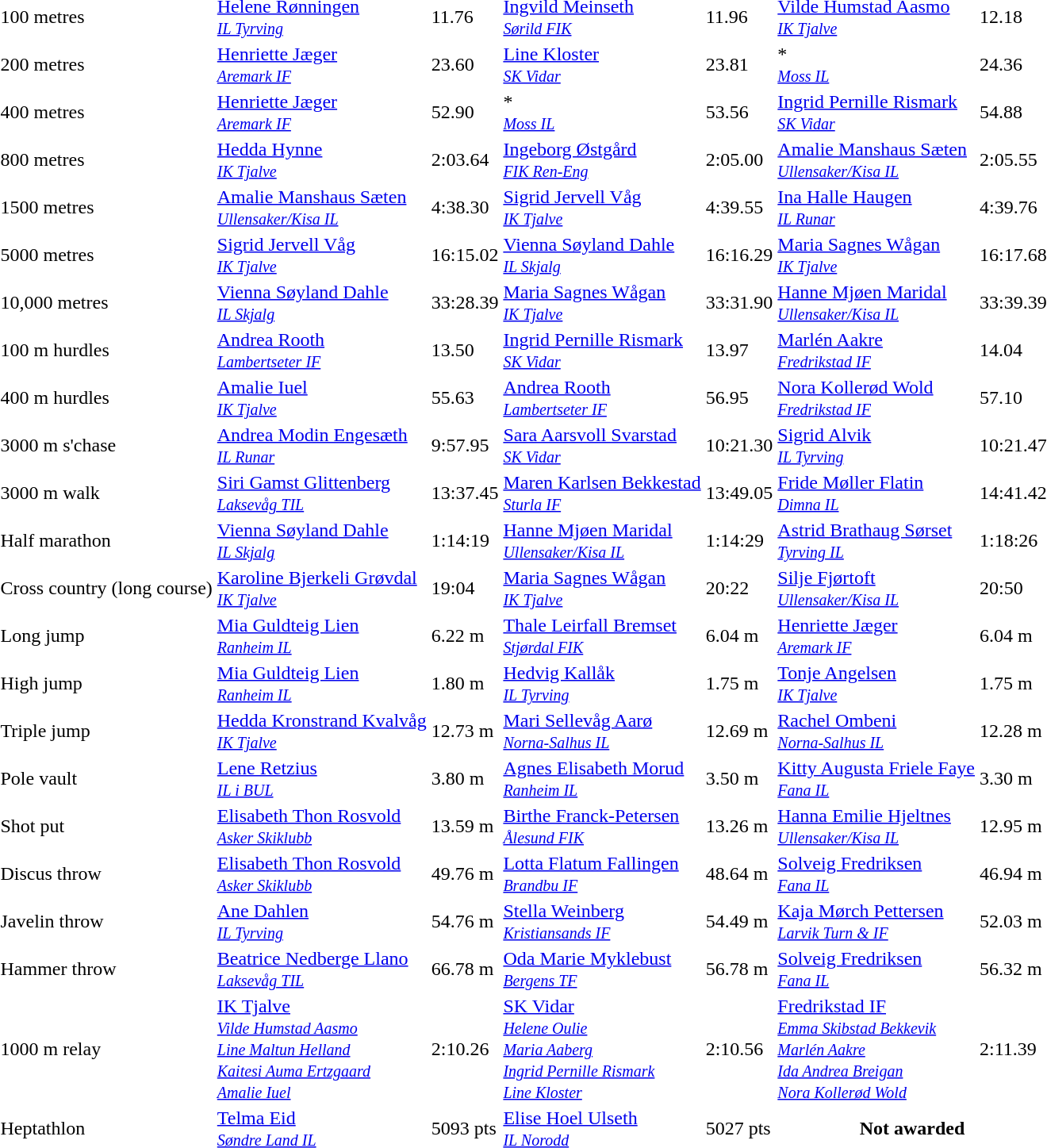<table>
<tr>
<td>100 metres</td>
<td><a href='#'>Helene Rønningen</a><br><small><em><a href='#'>IL Tyrving</a></em></small></td>
<td>11.76</td>
<td><a href='#'>Ingvild Meinseth</a><br><small><em><a href='#'>Sørild FIK</a></em></small></td>
<td>11.96</td>
<td><a href='#'>Vilde Humstad Aasmo</a><br><small><em><a href='#'>IK Tjalve</a></em></small></td>
<td>12.18</td>
</tr>
<tr>
<td>200 metres</td>
<td><a href='#'>Henriette Jæger</a><br><small><em><a href='#'>Aremark IF</a></em></small></td>
<td>23.60</td>
<td><a href='#'>Line Kloster</a><br><small><em><a href='#'>SK Vidar</a></em></small></td>
<td>23.81</td>
<td>* <br><small><em><a href='#'>Moss IL</a></em></small></td>
<td>24.36</td>
</tr>
<tr>
<td>400 metres</td>
<td><a href='#'>Henriette Jæger</a><br><small><em><a href='#'>Aremark IF</a></em></small></td>
<td>52.90</td>
<td>* <br><small><em><a href='#'>Moss IL</a></em></small></td>
<td>53.56</td>
<td><a href='#'>Ingrid Pernille Rismark</a><br><small><em><a href='#'>SK Vidar</a></em></small></td>
<td>54.88</td>
</tr>
<tr>
<td>800 metres</td>
<td><a href='#'>Hedda Hynne</a><br><small><em><a href='#'>IK Tjalve</a></em></small></td>
<td>2:03.64</td>
<td><a href='#'>Ingeborg Østgård</a><br><small><em><a href='#'>FIK Ren-Eng</a></em></small></td>
<td>2:05.00</td>
<td><a href='#'>Amalie Manshaus Sæten</a><br><small><em><a href='#'>Ullensaker/Kisa IL</a></em></small></td>
<td>2:05.55</td>
</tr>
<tr>
<td>1500 metres</td>
<td><a href='#'>Amalie Manshaus Sæten</a><br><small><em><a href='#'>Ullensaker/Kisa IL</a></em></small></td>
<td>4:38.30</td>
<td><a href='#'>Sigrid Jervell Våg</a><br><small><em><a href='#'>IK Tjalve</a></em></small></td>
<td>4:39.55</td>
<td><a href='#'>Ina Halle Haugen</a><br><small><em><a href='#'>IL Runar</a></em></small></td>
<td>4:39.76</td>
</tr>
<tr>
<td>5000 metres</td>
<td><a href='#'>Sigrid Jervell Våg</a><br><small><em><a href='#'>IK Tjalve</a></em></small></td>
<td>16:15.02</td>
<td><a href='#'>Vienna Søyland Dahle</a><br><small><em><a href='#'>IL Skjalg</a></em></small></td>
<td>16:16.29</td>
<td><a href='#'>Maria Sagnes Wågan</a><br><small><em><a href='#'>IK Tjalve</a></em></small></td>
<td>16:17.68</td>
</tr>
<tr>
<td>10,000 metres</td>
<td><a href='#'>Vienna Søyland Dahle</a><br><small><em><a href='#'>IL Skjalg</a></em></small></td>
<td>33:28.39</td>
<td><a href='#'>Maria Sagnes Wågan</a><br><small><em><a href='#'>IK Tjalve</a></em></small></td>
<td>33:31.90</td>
<td><a href='#'>Hanne Mjøen Maridal</a><br><small><em><a href='#'>Ullensaker/Kisa IL</a></em></small></td>
<td>33:39.39</td>
</tr>
<tr>
<td>100 m hurdles</td>
<td><a href='#'>Andrea Rooth</a><br><small><em><a href='#'>Lambertseter IF</a></em></small></td>
<td>13.50</td>
<td><a href='#'>Ingrid Pernille Rismark</a><br><small><em><a href='#'>SK Vidar</a></em></small></td>
<td>13.97</td>
<td><a href='#'>Marlén Aakre</a><br><small><em><a href='#'>Fredrikstad IF</a></em></small></td>
<td>14.04</td>
</tr>
<tr>
<td>400 m hurdles</td>
<td><a href='#'>Amalie Iuel</a><br><small><em><a href='#'>IK Tjalve</a></em></small></td>
<td>55.63</td>
<td><a href='#'>Andrea Rooth</a><br><small><em><a href='#'>Lambertseter IF</a></em></small></td>
<td>56.95</td>
<td><a href='#'>Nora Kollerød Wold</a><br><small><em><a href='#'>Fredrikstad IF</a></em></small></td>
<td>57.10</td>
</tr>
<tr>
<td>3000 m s'chase</td>
<td><a href='#'>Andrea Modin Engesæth</a><br><small><em><a href='#'>IL Runar</a></em></small></td>
<td>9:57.95</td>
<td><a href='#'>Sara Aarsvoll Svarstad</a><br><small><em><a href='#'>SK Vidar</a></em></small></td>
<td>10:21.30</td>
<td><a href='#'>Sigrid Alvik</a><br><small><em><a href='#'>IL Tyrving</a></em></small></td>
<td>10:21.47</td>
</tr>
<tr>
<td>3000 m walk</td>
<td><a href='#'>Siri Gamst Glittenberg</a><br><small><em><a href='#'>Laksevåg TIL</a></em></small></td>
<td>13:37.45</td>
<td><a href='#'>Maren Karlsen Bekkestad</a><br><small><em><a href='#'>Sturla IF</a></em></small></td>
<td>13:49.05</td>
<td><a href='#'>Fride Møller Flatin</a><br><small><em><a href='#'>Dimna IL</a></em></small></td>
<td>14:41.42</td>
</tr>
<tr>
<td>Half marathon</td>
<td><a href='#'>Vienna Søyland Dahle</a><br><small><em><a href='#'>IL Skjalg</a></em></small></td>
<td>1:14:19</td>
<td><a href='#'>Hanne Mjøen Maridal</a><br><small><em><a href='#'>Ullensaker/Kisa IL</a></em></small></td>
<td>1:14:29</td>
<td><a href='#'>Astrid Brathaug Sørset</a><br><small><em><a href='#'>Tyrving IL</a></em></small></td>
<td>1:18:26</td>
</tr>
<tr>
<td>Cross country (long course)</td>
<td><a href='#'>Karoline Bjerkeli Grøvdal</a><br><small><em><a href='#'>IK Tjalve</a></em></small></td>
<td>19:04</td>
<td><a href='#'>Maria Sagnes Wågan</a><br><small><em><a href='#'>IK Tjalve</a></em></small></td>
<td>20:22</td>
<td><a href='#'>Silje Fjørtoft</a><br><small><em><a href='#'>Ullensaker/Kisa IL</a></em></small></td>
<td>20:50</td>
</tr>
<tr>
<td>Long jump</td>
<td><a href='#'>Mia Guldteig Lien</a><br><small><em><a href='#'>Ranheim IL</a></em></small></td>
<td>6.22 m</td>
<td><a href='#'>Thale Leirfall Bremset</a><br><small><em><a href='#'>Stjørdal FIK</a></em></small></td>
<td>6.04 m</td>
<td><a href='#'>Henriette Jæger</a><br><small><em><a href='#'>Aremark IF</a></em></small></td>
<td>6.04 m</td>
</tr>
<tr>
<td>High jump</td>
<td><a href='#'>Mia Guldteig Lien</a><br><small><em><a href='#'>Ranheim IL</a></em></small></td>
<td>1.80 m</td>
<td><a href='#'>Hedvig Kallåk</a><br><small><em><a href='#'>IL Tyrving</a></em></small></td>
<td>1.75 m</td>
<td><a href='#'>Tonje Angelsen</a><br><small><em><a href='#'>IK Tjalve</a></em></small></td>
<td>1.75 m</td>
</tr>
<tr>
<td>Triple jump</td>
<td><a href='#'>Hedda Kronstrand Kvalvåg</a><br><small><em><a href='#'>IK Tjalve</a></em></small></td>
<td>12.73 m</td>
<td><a href='#'>Mari Sellevåg Aarø</a><br><small><em><a href='#'>Norna-Salhus IL</a></em></small></td>
<td>12.69 m</td>
<td><a href='#'>Rachel Ombeni</a><br><small><em><a href='#'>Norna-Salhus IL</a></em></small></td>
<td>12.28 m</td>
</tr>
<tr>
<td>Pole vault</td>
<td><a href='#'>Lene Retzius</a><br><small><em><a href='#'>IL i BUL</a></em></small></td>
<td>3.80 m</td>
<td><a href='#'>Agnes Elisabeth Morud</a><br><small><em><a href='#'>Ranheim IL</a></em></small></td>
<td>3.50 m</td>
<td><a href='#'>Kitty Augusta Friele Faye</a><br><small><em><a href='#'>Fana IL</a></em></small></td>
<td>3.30 m</td>
</tr>
<tr>
<td>Shot put</td>
<td><a href='#'>Elisabeth Thon Rosvold</a><br><small><em><a href='#'>Asker Skiklubb</a></em></small></td>
<td>13.59 m</td>
<td><a href='#'>Birthe Franck-Petersen</a><br><small><em><a href='#'>Ålesund FIK</a></em></small></td>
<td>13.26 m</td>
<td><a href='#'>Hanna Emilie Hjeltnes</a><br><small><em><a href='#'>Ullensaker/Kisa IL</a></em></small></td>
<td>12.95 m</td>
</tr>
<tr>
<td>Discus throw</td>
<td><a href='#'>Elisabeth Thon Rosvold</a><br><small><em><a href='#'>Asker Skiklubb</a></em></small></td>
<td>49.76 m</td>
<td><a href='#'>Lotta Flatum Fallingen</a><br><small><em><a href='#'>Brandbu IF</a></em></small></td>
<td>48.64 m</td>
<td><a href='#'>Solveig Fredriksen</a><br><small><em><a href='#'>Fana IL</a></em></small></td>
<td>46.94 m</td>
</tr>
<tr>
<td>Javelin throw</td>
<td><a href='#'>Ane Dahlen</a><br><small><em><a href='#'>IL Tyrving</a></em></small></td>
<td>54.76 m</td>
<td><a href='#'>Stella Weinberg</a><br><small><em><a href='#'>Kristiansands IF</a></em></small></td>
<td>54.49 m</td>
<td><a href='#'>Kaja Mørch Pettersen</a><br><small><em><a href='#'>Larvik Turn & IF</a></em></small></td>
<td>52.03 m</td>
</tr>
<tr>
<td>Hammer throw</td>
<td><a href='#'>Beatrice Nedberge Llano</a><br><small><em><a href='#'>Laksevåg TIL</a></em></small></td>
<td>66.78 m</td>
<td><a href='#'>Oda Marie Myklebust</a><br><small><em><a href='#'>Bergens TF</a></em></small></td>
<td>56.78 m</td>
<td><a href='#'>Solveig Fredriksen</a><br><small><em><a href='#'>Fana IL</a></em></small></td>
<td>56.32 m</td>
</tr>
<tr>
<td>1000 m relay</td>
<td><a href='#'>IK Tjalve</a><br><small><em><a href='#'>Vilde Humstad Aasmo</a><br><a href='#'>Line Maltun Helland</a><br><a href='#'>Kaitesi Auma Ertzgaard</a><br><a href='#'>Amalie Iuel</a></em></small></td>
<td>2:10.26</td>
<td><a href='#'>SK Vidar</a><br><small><em><a href='#'>Helene Oulie</a><br><a href='#'>Maria Aaberg</a><br><a href='#'>Ingrid Pernille Rismark</a><br><a href='#'>Line Kloster</a></em></small></td>
<td>2:10.56</td>
<td><a href='#'>Fredrikstad IF</a><br><small><em><a href='#'>Emma Skibstad Bekkevik</a><br><a href='#'>Marlén Aakre</a><br><a href='#'>Ida Andrea Breigan</a><br><a href='#'>Nora Kollerød Wold</a></em></small></td>
<td>2:11.39</td>
</tr>
<tr>
<td>Heptathlon</td>
<td><a href='#'>Telma Eid</a><br><small><em><a href='#'>Søndre Land IL</a></em></small></td>
<td>5093 pts</td>
<td><a href='#'>Elise Hoel Ulseth</a><br><small><em><a href='#'>IL Norodd</a></em></small></td>
<td>5027 pts</td>
<th colspan=2>Not awarded</th>
</tr>
</table>
